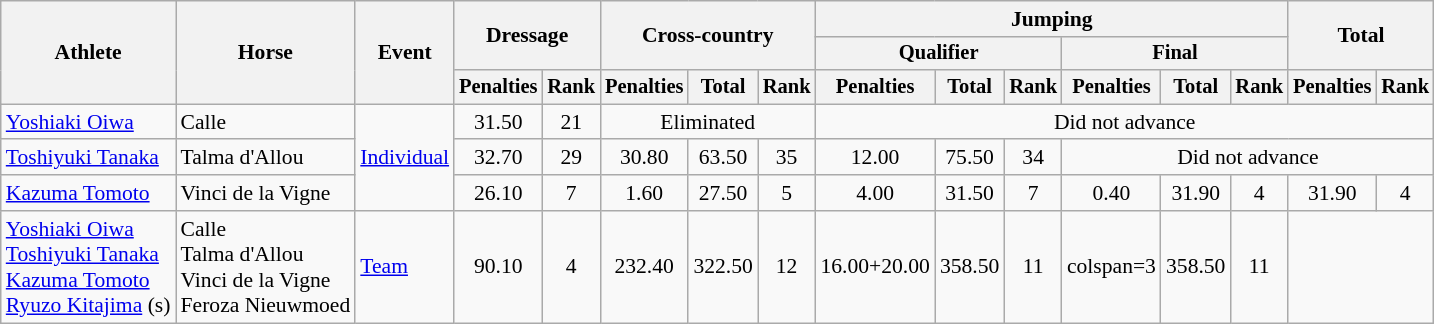<table class=wikitable style="font-size:90%">
<tr>
<th rowspan="3">Athlete</th>
<th rowspan="3">Horse</th>
<th rowspan="3">Event</th>
<th colspan="2" rowspan="2">Dressage</th>
<th colspan="3" rowspan="2">Cross-country</th>
<th colspan="6">Jumping</th>
<th colspan="2" rowspan="2">Total</th>
</tr>
<tr style="font-size:95%">
<th colspan="3">Qualifier</th>
<th colspan="3">Final</th>
</tr>
<tr style="font-size:95%">
<th>Penalties</th>
<th>Rank</th>
<th>Penalties</th>
<th>Total</th>
<th>Rank</th>
<th>Penalties</th>
<th>Total</th>
<th>Rank</th>
<th>Penalties</th>
<th>Total</th>
<th>Rank</th>
<th>Penalties</th>
<th>Rank</th>
</tr>
<tr align=center>
<td align=left><a href='#'>Yoshiaki Oiwa</a></td>
<td align=left>Calle</td>
<td rowspan=3 align=left><a href='#'>Individual</a></td>
<td>31.50</td>
<td>21</td>
<td colspan="3">Eliminated</td>
<td colspan="8">Did not advance</td>
</tr>
<tr align=center>
<td align=left><a href='#'>Toshiyuki Tanaka</a></td>
<td align=left>Talma d'Allou</td>
<td>32.70</td>
<td>29</td>
<td>30.80</td>
<td>63.50</td>
<td>35</td>
<td>12.00</td>
<td>75.50</td>
<td>34</td>
<td colspan="5">Did not advance</td>
</tr>
<tr align=center>
<td align=left><a href='#'>Kazuma Tomoto</a></td>
<td align=left>Vinci de la Vigne</td>
<td>26.10</td>
<td>7</td>
<td>1.60</td>
<td>27.50</td>
<td>5</td>
<td>4.00</td>
<td>31.50</td>
<td>7</td>
<td>0.40</td>
<td>31.90</td>
<td>4</td>
<td>31.90</td>
<td>4</td>
</tr>
<tr align="center">
<td align="left"><a href='#'>Yoshiaki Oiwa</a><br><a href='#'>Toshiyuki Tanaka</a><br><a href='#'>Kazuma Tomoto</a><br><a href='#'>Ryuzo Kitajima</a> (s)</td>
<td align="left">Calle<br>Talma d'Allou<br>Vinci de la Vigne<br>Feroza Nieuwmoed</td>
<td align="left"><a href='#'>Team</a></td>
<td>90.10</td>
<td>4</td>
<td>232.40</td>
<td>322.50</td>
<td>12</td>
<td>16.00+20.00</td>
<td>358.50</td>
<td>11</td>
<td>colspan=3 </td>
<td>358.50</td>
<td>11</td>
</tr>
</table>
